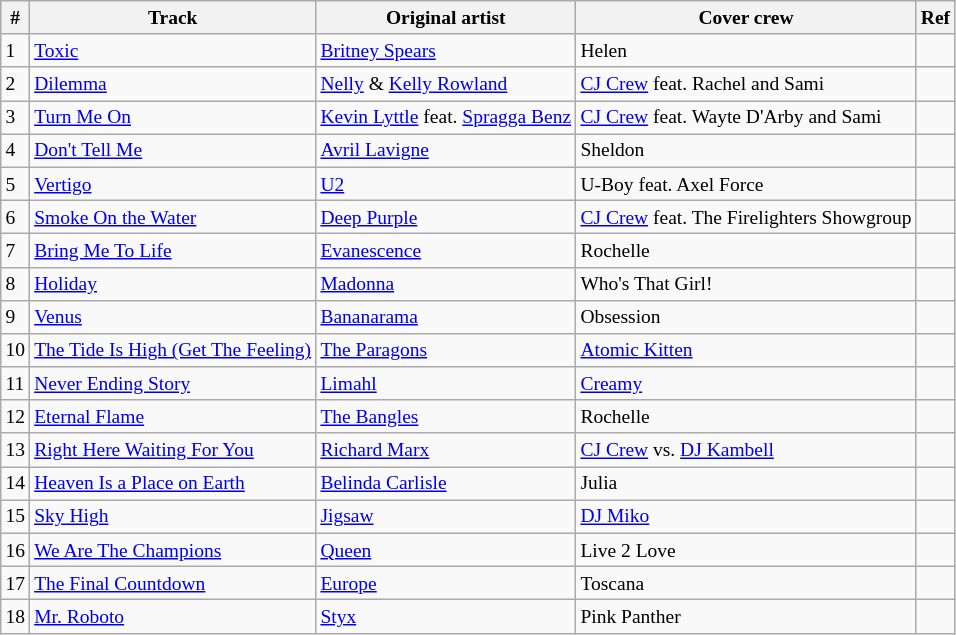<table class="wikitable" style="font-size: small;">
<tr>
<th>#</th>
<th>Track</th>
<th>Original artist</th>
<th>Cover crew</th>
<th>Ref</th>
</tr>
<tr>
<td>1</td>
<td><a href='#'>Toxic</a> </td>
<td><a href='#'>Britney Spears</a></td>
<td>Helen</td>
<td></td>
</tr>
<tr>
<td>2</td>
<td><a href='#'>Dilemma</a></td>
<td><a href='#'>Nelly</a> & <a href='#'>Kelly Rowland</a></td>
<td><a href='#'>CJ Crew</a> feat. Rachel and Sami</td>
<td></td>
</tr>
<tr>
<td>3</td>
<td><a href='#'>Turn Me On</a></td>
<td><a href='#'>Kevin Lyttle</a> feat. <a href='#'>Spragga Benz</a></td>
<td><a href='#'>CJ Crew</a> feat. Wayte D'Arby and Sami</td>
<td></td>
</tr>
<tr>
<td>4</td>
<td><a href='#'>Don't Tell Me</a> </td>
<td><a href='#'>Avril Lavigne</a></td>
<td>Sheldon</td>
<td></td>
</tr>
<tr>
<td>5</td>
<td><a href='#'>Vertigo</a> </td>
<td><a href='#'>U2</a></td>
<td>U-Boy feat. Axel Force</td>
<td></td>
</tr>
<tr>
<td>6</td>
<td><a href='#'>Smoke On the Water</a></td>
<td><a href='#'>Deep Purple</a></td>
<td><a href='#'>CJ Crew</a> feat. The Firelighters Showgroup</td>
<td></td>
</tr>
<tr>
<td>7</td>
<td><a href='#'>Bring Me To Life</a> </td>
<td><a href='#'>Evanescence</a></td>
<td>Rochelle</td>
<td></td>
</tr>
<tr>
<td>8</td>
<td><a href='#'>Holiday</a> </td>
<td><a href='#'>Madonna</a></td>
<td>Who's That Girl!</td>
<td></td>
</tr>
<tr>
<td>9</td>
<td><a href='#'>Venus</a> </td>
<td><a href='#'>Bananarama</a></td>
<td>Obsession</td>
<td></td>
</tr>
<tr>
<td>10</td>
<td><a href='#'>The Tide Is High (Get The Feeling)</a> </td>
<td><a href='#'>The Paragons</a></td>
<td><a href='#'>Atomic Kitten</a></td>
<td></td>
</tr>
<tr>
<td>11</td>
<td><a href='#'>Never Ending Story</a> </td>
<td><a href='#'>Limahl</a></td>
<td><a href='#'>Creamy</a></td>
<td></td>
</tr>
<tr>
<td>12</td>
<td><a href='#'>Eternal Flame</a></td>
<td><a href='#'>The Bangles</a></td>
<td>Rochelle</td>
<td></td>
</tr>
<tr>
<td>13</td>
<td><a href='#'>Right Here Waiting For You</a></td>
<td><a href='#'>Richard Marx</a></td>
<td><a href='#'>CJ Crew</a> vs. <a href='#'>DJ Kambell</a></td>
<td></td>
</tr>
<tr>
<td>14</td>
<td><a href='#'>Heaven Is a Place on Earth</a> </td>
<td><a href='#'>Belinda Carlisle</a></td>
<td>Julia</td>
<td></td>
</tr>
<tr>
<td>15</td>
<td><a href='#'>Sky High</a> </td>
<td><a href='#'>Jigsaw</a></td>
<td><a href='#'>DJ Miko</a></td>
<td></td>
</tr>
<tr>
<td>16</td>
<td><a href='#'>We Are The Champions</a> </td>
<td><a href='#'>Queen</a></td>
<td>Live 2 Love</td>
<td></td>
</tr>
<tr>
<td>17</td>
<td><a href='#'>The Final Countdown</a></td>
<td><a href='#'>Europe</a></td>
<td>Toscana</td>
<td></td>
</tr>
<tr>
<td>18</td>
<td><a href='#'>Mr. Roboto</a> </td>
<td><a href='#'>Styx</a></td>
<td>Pink Panther</td>
<td></td>
</tr>
</table>
